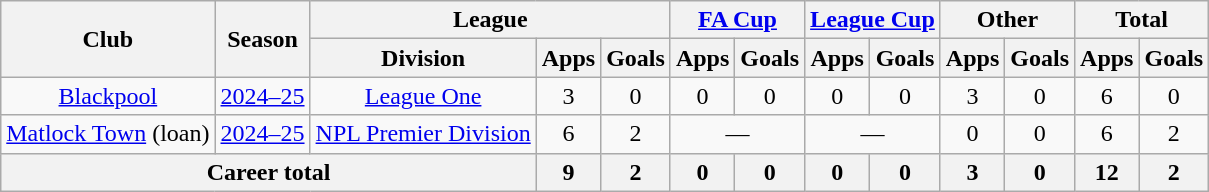<table class="wikitable" style="text-align: center">
<tr>
<th rowspan="2">Club</th>
<th rowspan="2">Season</th>
<th colspan="3">League</th>
<th colspan="2"><a href='#'>FA Cup</a></th>
<th colspan="2"><a href='#'>League Cup</a></th>
<th colspan="2">Other</th>
<th colspan="2">Total</th>
</tr>
<tr>
<th>Division</th>
<th>Apps</th>
<th>Goals</th>
<th>Apps</th>
<th>Goals</th>
<th>Apps</th>
<th>Goals</th>
<th>Apps</th>
<th>Goals</th>
<th>Apps</th>
<th>Goals</th>
</tr>
<tr>
<td><a href='#'>Blackpool</a></td>
<td><a href='#'>2024–25</a></td>
<td><a href='#'>League One</a></td>
<td>3</td>
<td>0</td>
<td>0</td>
<td>0</td>
<td>0</td>
<td>0</td>
<td>3</td>
<td>0</td>
<td>6</td>
<td>0</td>
</tr>
<tr>
<td><a href='#'>Matlock Town</a> (loan)</td>
<td><a href='#'>2024–25</a></td>
<td><a href='#'>NPL Premier Division</a></td>
<td>6</td>
<td>2</td>
<td colspan="2">—</td>
<td colspan="2">—</td>
<td>0</td>
<td>0</td>
<td>6</td>
<td>2</td>
</tr>
<tr>
<th colspan="3">Career total</th>
<th>9</th>
<th>2</th>
<th>0</th>
<th>0</th>
<th>0</th>
<th>0</th>
<th>3</th>
<th>0</th>
<th>12</th>
<th>2</th>
</tr>
</table>
